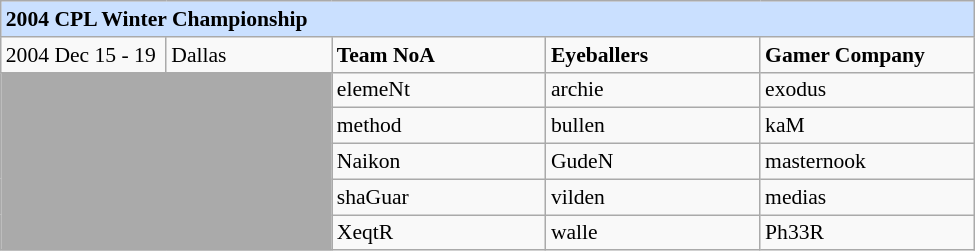<table class="wikitable collapsible collapsed"  style="font-size:90%; margin:0; width:650px;">
<tr>
<th colspan="5" style="background:#cae0ff;text-align:left;">2004 CPL Winter Championship</th>
</tr>
<tr>
<td style="width:17%;">2004 Dec 15 - 19</td>
<td style="width:17%;"> Dallas</td>
<td style="width:22%;"> <strong>Team NoA</strong></td>
<td style="width:22%;"> <strong>Eyeballers</strong></td>
<td style="width:22%;"> <strong>Gamer Company</strong></td>
</tr>
<tr>
<td colspan="2" rowspan="5" style="background:#aaa;"></td>
<td> elemeNt</td>
<td> archie</td>
<td> exodus</td>
</tr>
<tr>
<td> method</td>
<td> bullen</td>
<td> kaM</td>
</tr>
<tr>
<td> Naikon</td>
<td> GudeN</td>
<td> masternook</td>
</tr>
<tr>
<td> shaGuar</td>
<td> vilden</td>
<td> medias</td>
</tr>
<tr>
<td> XeqtR</td>
<td> walle</td>
<td> Ph33R</td>
</tr>
</table>
